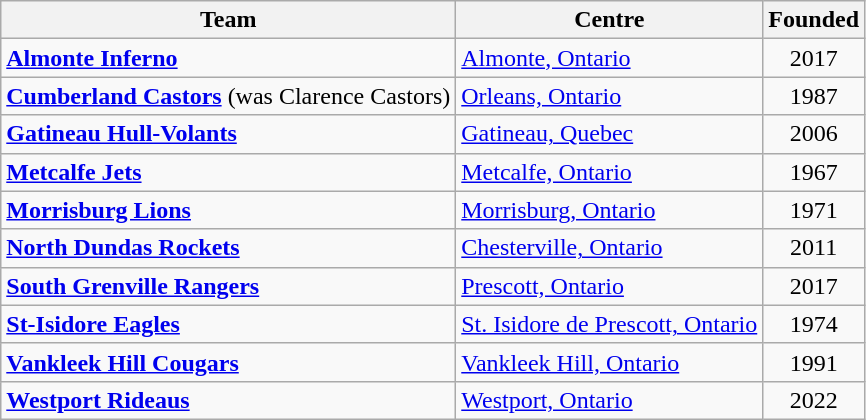<table class="wikitable">
<tr>
<th>Team</th>
<th>Centre</th>
<th>Founded</th>
</tr>
<tr>
<td><strong><a href='#'>Almonte Inferno</a></strong></td>
<td><a href='#'>Almonte, Ontario</a></td>
<td align=center>2017</td>
</tr>
<tr>
<td><strong><a href='#'>Cumberland Castors</a></strong> (was Clarence Castors)</td>
<td><a href='#'>Orleans, Ontario</a></td>
<td align=center>1987</td>
</tr>
<tr>
<td><strong><a href='#'>Gatineau Hull-Volants</a></strong></td>
<td><a href='#'>Gatineau, Quebec</a></td>
<td align=center>2006</td>
</tr>
<tr>
<td><strong><a href='#'>Metcalfe Jets</a></strong></td>
<td><a href='#'>Metcalfe, Ontario</a></td>
<td align=center>1967</td>
</tr>
<tr>
<td><strong><a href='#'>Morrisburg Lions</a></strong></td>
<td><a href='#'>Morrisburg, Ontario</a></td>
<td align=center>1971</td>
</tr>
<tr>
<td><strong><a href='#'>North Dundas Rockets</a></strong></td>
<td><a href='#'>Chesterville, Ontario</a></td>
<td align=center>2011</td>
</tr>
<tr>
<td><strong><a href='#'>South Grenville Rangers</a></strong></td>
<td><a href='#'>Prescott, Ontario</a></td>
<td align=center>2017</td>
</tr>
<tr>
<td><strong><a href='#'>St-Isidore Eagles</a></strong></td>
<td><a href='#'>St. Isidore de Prescott, Ontario</a></td>
<td align=center>1974</td>
</tr>
<tr>
<td><strong><a href='#'>Vankleek Hill Cougars</a></strong></td>
<td><a href='#'>Vankleek Hill, Ontario</a></td>
<td align=center>1991</td>
</tr>
<tr>
<td><strong><a href='#'>Westport Rideaus</a></strong></td>
<td><a href='#'>Westport, Ontario</a></td>
<td align=center>2022</td>
</tr>
</table>
